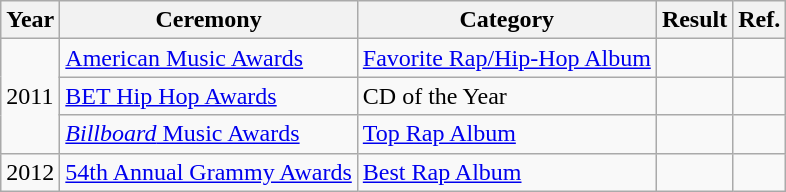<table class="sortable wikitable">
<tr>
<th>Year</th>
<th>Ceremony</th>
<th>Category</th>
<th>Result</th>
<th>Ref.</th>
</tr>
<tr>
<td rowspan="3">2011</td>
<td><a href='#'>American Music Awards</a></td>
<td><a href='#'>Favorite Rap/Hip-Hop Album</a></td>
<td></td>
<td style="text-align:center;"></td>
</tr>
<tr>
<td><a href='#'>BET Hip Hop Awards</a></td>
<td>CD of the Year</td>
<td></td>
<td style="text-align:center;"></td>
</tr>
<tr>
<td><a href='#'><em>Billboard</em> Music Awards</a></td>
<td><a href='#'>Top Rap Album</a></td>
<td></td>
<td style="text-align:center;"></td>
</tr>
<tr>
<td>2012</td>
<td><a href='#'>54th Annual Grammy Awards</a></td>
<td><a href='#'>Best Rap Album</a></td>
<td></td>
<td style="text-align:center;"></td>
</tr>
</table>
